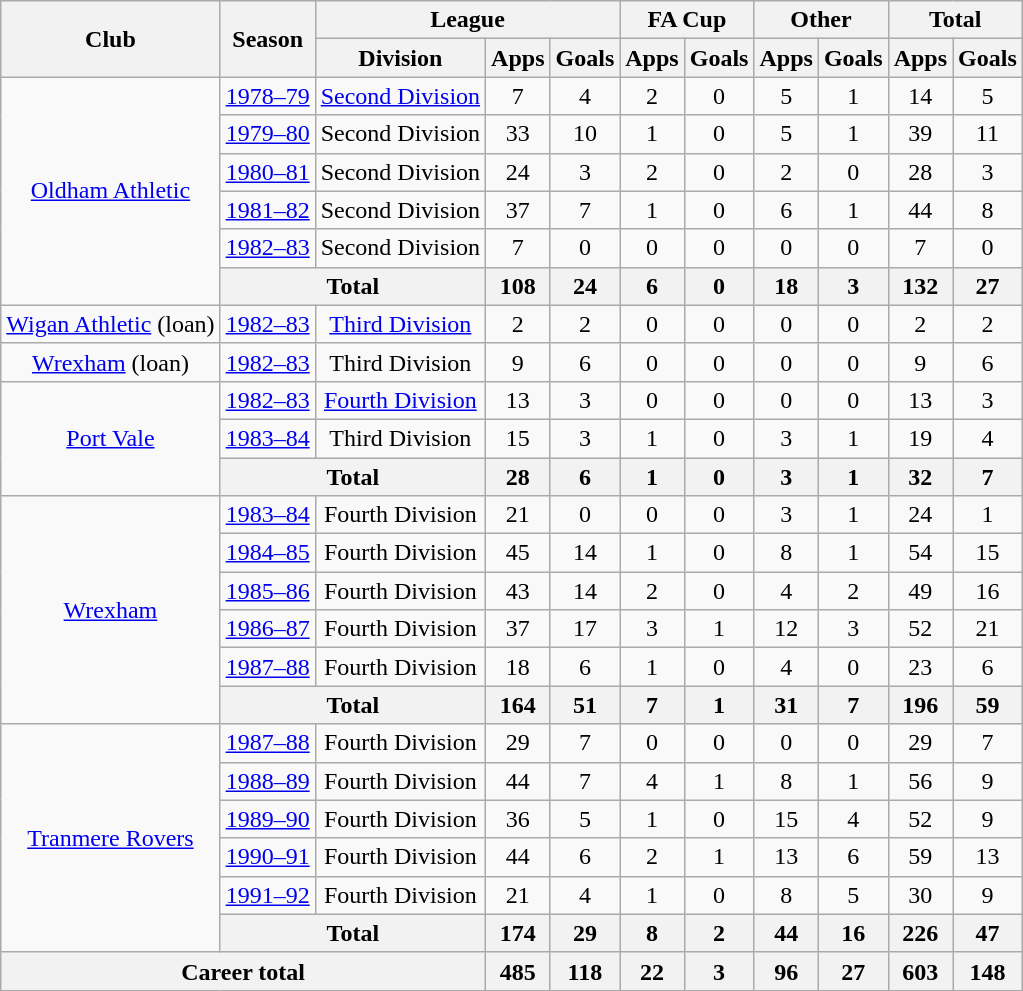<table class="wikitable" style="text-align: center;">
<tr>
<th rowspan="2">Club</th>
<th rowspan="2">Season</th>
<th colspan="3">League</th>
<th colspan="2">FA Cup</th>
<th colspan="2">Other</th>
<th colspan="2">Total</th>
</tr>
<tr>
<th>Division</th>
<th>Apps</th>
<th>Goals</th>
<th>Apps</th>
<th>Goals</th>
<th>Apps</th>
<th>Goals</th>
<th>Apps</th>
<th>Goals</th>
</tr>
<tr>
<td rowspan="6"><a href='#'>Oldham Athletic</a></td>
<td><a href='#'>1978–79</a></td>
<td><a href='#'>Second Division</a></td>
<td>7</td>
<td>4</td>
<td>2</td>
<td>0</td>
<td>5</td>
<td>1</td>
<td>14</td>
<td>5</td>
</tr>
<tr>
<td><a href='#'>1979–80</a></td>
<td>Second Division</td>
<td>33</td>
<td>10</td>
<td>1</td>
<td>0</td>
<td>5</td>
<td>1</td>
<td>39</td>
<td>11</td>
</tr>
<tr>
<td><a href='#'>1980–81</a></td>
<td>Second Division</td>
<td>24</td>
<td>3</td>
<td>2</td>
<td>0</td>
<td>2</td>
<td>0</td>
<td>28</td>
<td>3</td>
</tr>
<tr>
<td><a href='#'>1981–82</a></td>
<td>Second Division</td>
<td>37</td>
<td>7</td>
<td>1</td>
<td>0</td>
<td>6</td>
<td>1</td>
<td>44</td>
<td>8</td>
</tr>
<tr>
<td><a href='#'>1982–83</a></td>
<td>Second Division</td>
<td>7</td>
<td>0</td>
<td>0</td>
<td>0</td>
<td>0</td>
<td>0</td>
<td>7</td>
<td>0</td>
</tr>
<tr>
<th colspan="2">Total</th>
<th>108</th>
<th>24</th>
<th>6</th>
<th>0</th>
<th>18</th>
<th>3</th>
<th>132</th>
<th>27</th>
</tr>
<tr>
<td><a href='#'>Wigan Athletic</a> (loan)</td>
<td><a href='#'>1982–83</a></td>
<td><a href='#'>Third Division</a></td>
<td>2</td>
<td>2</td>
<td>0</td>
<td>0</td>
<td>0</td>
<td>0</td>
<td>2</td>
<td>2</td>
</tr>
<tr>
<td><a href='#'>Wrexham</a> (loan)</td>
<td><a href='#'>1982–83</a></td>
<td>Third Division</td>
<td>9</td>
<td>6</td>
<td>0</td>
<td>0</td>
<td>0</td>
<td>0</td>
<td>9</td>
<td>6</td>
</tr>
<tr>
<td rowspan="3"><a href='#'>Port Vale</a></td>
<td><a href='#'>1982–83</a></td>
<td><a href='#'>Fourth Division</a></td>
<td>13</td>
<td>3</td>
<td>0</td>
<td>0</td>
<td>0</td>
<td>0</td>
<td>13</td>
<td>3</td>
</tr>
<tr>
<td><a href='#'>1983–84</a></td>
<td>Third Division</td>
<td>15</td>
<td>3</td>
<td>1</td>
<td>0</td>
<td>3</td>
<td>1</td>
<td>19</td>
<td>4</td>
</tr>
<tr>
<th colspan="2">Total</th>
<th>28</th>
<th>6</th>
<th>1</th>
<th>0</th>
<th>3</th>
<th>1</th>
<th>32</th>
<th>7</th>
</tr>
<tr>
<td rowspan="6"><a href='#'>Wrexham</a></td>
<td><a href='#'>1983–84</a></td>
<td>Fourth Division</td>
<td>21</td>
<td>0</td>
<td>0</td>
<td>0</td>
<td>3</td>
<td>1</td>
<td>24</td>
<td>1</td>
</tr>
<tr>
<td><a href='#'>1984–85</a></td>
<td>Fourth Division</td>
<td>45</td>
<td>14</td>
<td>1</td>
<td>0</td>
<td>8</td>
<td>1</td>
<td>54</td>
<td>15</td>
</tr>
<tr>
<td><a href='#'>1985–86</a></td>
<td>Fourth Division</td>
<td>43</td>
<td>14</td>
<td>2</td>
<td>0</td>
<td>4</td>
<td>2</td>
<td>49</td>
<td>16</td>
</tr>
<tr>
<td><a href='#'>1986–87</a></td>
<td>Fourth Division</td>
<td>37</td>
<td>17</td>
<td>3</td>
<td>1</td>
<td>12</td>
<td>3</td>
<td>52</td>
<td>21</td>
</tr>
<tr>
<td><a href='#'>1987–88</a></td>
<td>Fourth Division</td>
<td>18</td>
<td>6</td>
<td>1</td>
<td>0</td>
<td>4</td>
<td>0</td>
<td>23</td>
<td>6</td>
</tr>
<tr>
<th colspan="2">Total</th>
<th>164</th>
<th>51</th>
<th>7</th>
<th>1</th>
<th>31</th>
<th>7</th>
<th>196</th>
<th>59</th>
</tr>
<tr>
<td rowspan="6"><a href='#'>Tranmere Rovers</a></td>
<td><a href='#'>1987–88</a></td>
<td>Fourth Division</td>
<td>29</td>
<td>7</td>
<td>0</td>
<td>0</td>
<td>0</td>
<td>0</td>
<td>29</td>
<td>7</td>
</tr>
<tr>
<td><a href='#'>1988–89</a></td>
<td>Fourth Division</td>
<td>44</td>
<td>7</td>
<td>4</td>
<td>1</td>
<td>8</td>
<td>1</td>
<td>56</td>
<td>9</td>
</tr>
<tr>
<td><a href='#'>1989–90</a></td>
<td>Fourth Division</td>
<td>36</td>
<td>5</td>
<td>1</td>
<td>0</td>
<td>15</td>
<td>4</td>
<td>52</td>
<td>9</td>
</tr>
<tr>
<td><a href='#'>1990–91</a></td>
<td>Fourth Division</td>
<td>44</td>
<td>6</td>
<td>2</td>
<td>1</td>
<td>13</td>
<td>6</td>
<td>59</td>
<td>13</td>
</tr>
<tr>
<td><a href='#'>1991–92</a></td>
<td>Fourth Division</td>
<td>21</td>
<td>4</td>
<td>1</td>
<td>0</td>
<td>8</td>
<td>5</td>
<td>30</td>
<td>9</td>
</tr>
<tr>
<th colspan="2">Total</th>
<th>174</th>
<th>29</th>
<th>8</th>
<th>2</th>
<th>44</th>
<th>16</th>
<th>226</th>
<th>47</th>
</tr>
<tr>
<th colspan="3">Career total</th>
<th>485</th>
<th>118</th>
<th>22</th>
<th>3</th>
<th>96</th>
<th>27</th>
<th>603</th>
<th>148</th>
</tr>
</table>
